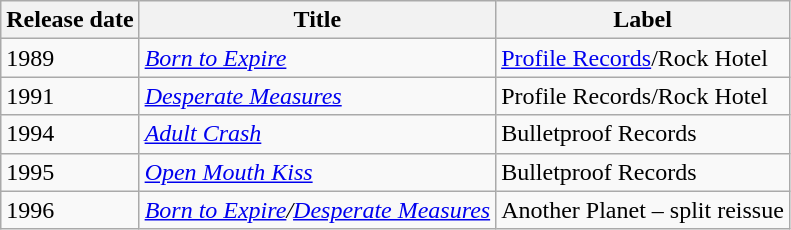<table class="wikitable">
<tr>
<th>Release date</th>
<th>Title</th>
<th>Label</th>
</tr>
<tr>
<td>1989</td>
<td><em><a href='#'>Born to Expire</a></em></td>
<td><a href='#'>Profile Records</a>/Rock Hotel</td>
</tr>
<tr>
<td>1991</td>
<td><em><a href='#'>Desperate Measures</a></em></td>
<td>Profile Records/Rock Hotel</td>
</tr>
<tr>
<td>1994</td>
<td><em><a href='#'>Adult Crash</a></em></td>
<td>Bulletproof Records</td>
</tr>
<tr>
<td>1995</td>
<td><em><a href='#'>Open Mouth Kiss</a></em></td>
<td>Bulletproof Records</td>
</tr>
<tr>
<td>1996</td>
<td><em><a href='#'>Born to Expire</a>/<a href='#'>Desperate Measures</a></em></td>
<td>Another Planet – split reissue</td>
</tr>
</table>
